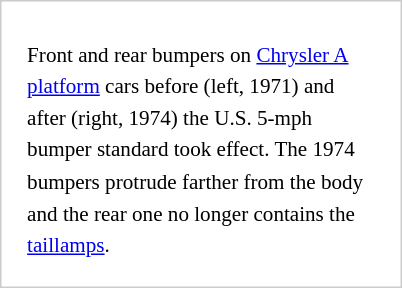<table style="width:268px; float:right; border:1px solid #ccc; font-size:88%; line-height:1.5em; padding:1em; margin: 1em 0 1em 2em;">
<tr>
<td></td>
<td></td>
</tr>
<tr>
<td></td>
<td></td>
</tr>
<tr>
<td colspan="2">Front and rear bumpers on <a href='#'>Chrysler A platform</a> cars before (left, 1971) and after (right, 1974) the U.S. 5-mph bumper standard took effect. The 1974 bumpers protrude farther from the body and the rear one no longer contains the <a href='#'>taillamps</a>.</td>
</tr>
</table>
